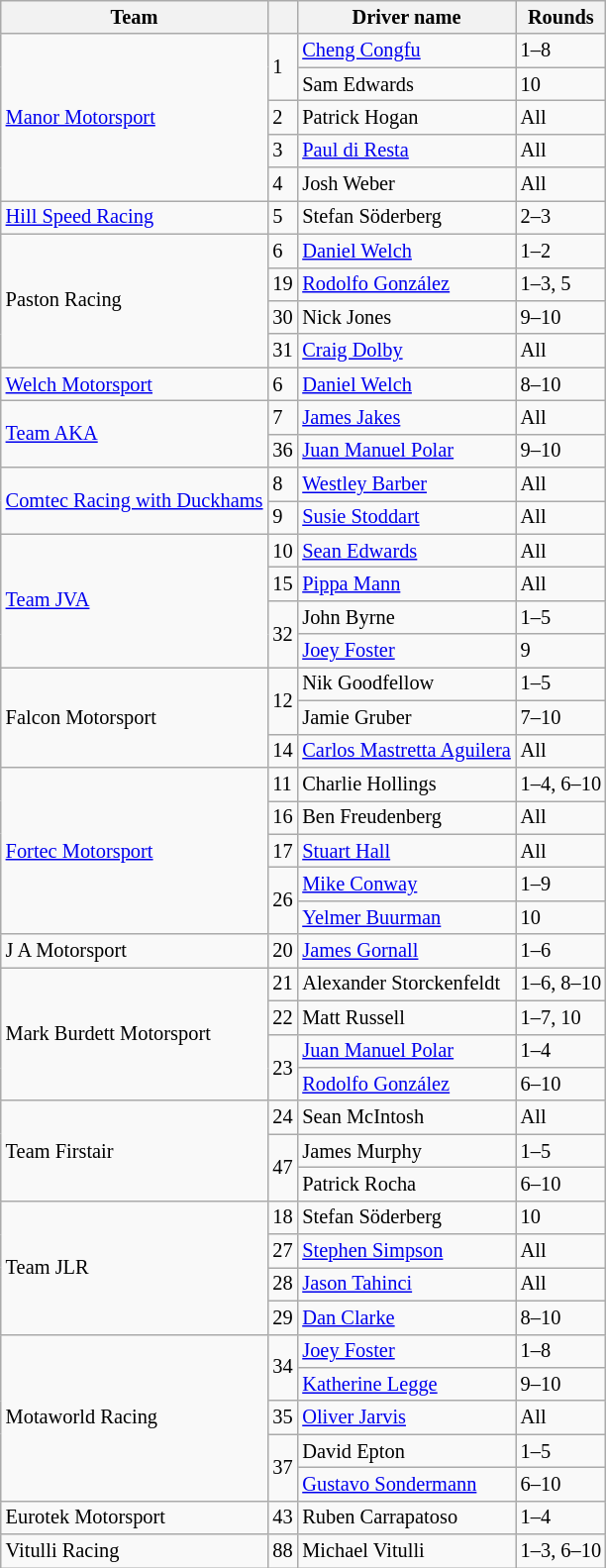<table class="wikitable" style="font-size: 85%">
<tr>
<th>Team</th>
<th></th>
<th>Driver name</th>
<th>Rounds</th>
</tr>
<tr>
<td rowspan=5><a href='#'>Manor Motorsport</a></td>
<td rowspan=2>1</td>
<td> <a href='#'>Cheng Congfu</a></td>
<td>1–8</td>
</tr>
<tr>
<td> Sam Edwards</td>
<td>10</td>
</tr>
<tr>
<td>2</td>
<td> Patrick Hogan</td>
<td>All</td>
</tr>
<tr>
<td>3</td>
<td> <a href='#'>Paul di Resta</a></td>
<td>All</td>
</tr>
<tr>
<td>4</td>
<td> Josh Weber</td>
<td>All</td>
</tr>
<tr>
<td><a href='#'>Hill Speed Racing</a></td>
<td>5</td>
<td> Stefan Söderberg</td>
<td>2–3</td>
</tr>
<tr>
<td rowspan=4>Paston Racing</td>
<td>6</td>
<td> <a href='#'>Daniel Welch</a></td>
<td>1–2</td>
</tr>
<tr>
<td>19</td>
<td> <a href='#'>Rodolfo González</a></td>
<td>1–3, 5</td>
</tr>
<tr>
<td>30</td>
<td> Nick Jones</td>
<td>9–10</td>
</tr>
<tr>
<td>31</td>
<td> <a href='#'>Craig Dolby</a></td>
<td>All</td>
</tr>
<tr>
<td><a href='#'>Welch Motorsport</a></td>
<td>6</td>
<td> <a href='#'>Daniel Welch</a></td>
<td>8–10</td>
</tr>
<tr>
<td rowspan=2><a href='#'>Team AKA</a></td>
<td>7</td>
<td> <a href='#'>James Jakes</a></td>
<td>All</td>
</tr>
<tr>
<td>36</td>
<td> <a href='#'>Juan Manuel Polar</a></td>
<td>9–10</td>
</tr>
<tr>
<td rowspan=2><a href='#'>Comtec Racing with Duckhams</a></td>
<td>8</td>
<td> <a href='#'>Westley Barber</a></td>
<td>All</td>
</tr>
<tr>
<td>9</td>
<td> <a href='#'>Susie Stoddart</a></td>
<td>All</td>
</tr>
<tr>
<td rowspan=4><a href='#'>Team JVA</a></td>
<td>10</td>
<td> <a href='#'>Sean Edwards</a></td>
<td>All</td>
</tr>
<tr>
<td>15</td>
<td> <a href='#'>Pippa Mann</a></td>
<td>All</td>
</tr>
<tr>
<td rowspan=2>32</td>
<td> John Byrne</td>
<td>1–5</td>
</tr>
<tr>
<td> <a href='#'>Joey Foster</a></td>
<td>9</td>
</tr>
<tr>
<td rowspan=3>Falcon Motorsport</td>
<td rowspan=2>12</td>
<td> Nik Goodfellow</td>
<td>1–5</td>
</tr>
<tr>
<td> Jamie Gruber</td>
<td>7–10</td>
</tr>
<tr>
<td>14</td>
<td> <a href='#'>Carlos Mastretta Aguilera</a></td>
<td>All</td>
</tr>
<tr>
<td rowspan=5><a href='#'>Fortec Motorsport</a></td>
<td>11</td>
<td> Charlie Hollings</td>
<td>1–4, 6–10</td>
</tr>
<tr>
<td>16</td>
<td> Ben Freudenberg</td>
<td>All</td>
</tr>
<tr>
<td>17</td>
<td> <a href='#'>Stuart Hall</a></td>
<td>All</td>
</tr>
<tr>
<td rowspan=2>26</td>
<td> <a href='#'>Mike Conway</a></td>
<td>1–9</td>
</tr>
<tr>
<td> <a href='#'>Yelmer Buurman</a></td>
<td>10</td>
</tr>
<tr>
<td>J A Motorsport</td>
<td>20</td>
<td> <a href='#'>James Gornall</a></td>
<td>1–6</td>
</tr>
<tr>
<td rowspan=4>Mark Burdett Motorsport</td>
<td>21</td>
<td> Alexander Storckenfeldt</td>
<td>1–6, 8–10</td>
</tr>
<tr>
<td>22</td>
<td> Matt Russell</td>
<td>1–7, 10</td>
</tr>
<tr>
<td rowspan=2>23</td>
<td> <a href='#'>Juan Manuel Polar</a></td>
<td>1–4</td>
</tr>
<tr>
<td> <a href='#'>Rodolfo González</a></td>
<td>6–10</td>
</tr>
<tr>
<td rowspan=3>Team Firstair</td>
<td>24</td>
<td> Sean McIntosh</td>
<td>All</td>
</tr>
<tr>
<td rowspan=2>47</td>
<td> James Murphy</td>
<td>1–5</td>
</tr>
<tr>
<td> Patrick Rocha</td>
<td>6–10</td>
</tr>
<tr>
<td rowspan=4>Team JLR</td>
<td>18</td>
<td> Stefan Söderberg</td>
<td>10</td>
</tr>
<tr>
<td>27</td>
<td> <a href='#'>Stephen Simpson</a></td>
<td>All</td>
</tr>
<tr>
<td>28</td>
<td> <a href='#'>Jason Tahinci</a></td>
<td>All</td>
</tr>
<tr>
<td>29</td>
<td> <a href='#'>Dan Clarke</a></td>
<td>8–10</td>
</tr>
<tr>
<td rowspan=5>Motaworld Racing</td>
<td rowspan=2>34</td>
<td> <a href='#'>Joey Foster</a></td>
<td>1–8</td>
</tr>
<tr>
<td> <a href='#'>Katherine Legge</a></td>
<td>9–10</td>
</tr>
<tr>
<td>35</td>
<td> <a href='#'>Oliver Jarvis</a></td>
<td>All</td>
</tr>
<tr>
<td rowspan=2>37</td>
<td> David Epton</td>
<td>1–5</td>
</tr>
<tr>
<td> <a href='#'>Gustavo Sondermann</a></td>
<td>6–10</td>
</tr>
<tr>
<td>Eurotek Motorsport</td>
<td>43</td>
<td> Ruben Carrapatoso</td>
<td>1–4</td>
</tr>
<tr>
<td>Vitulli Racing</td>
<td>88</td>
<td> Michael Vitulli</td>
<td>1–3, 6–10</td>
</tr>
</table>
